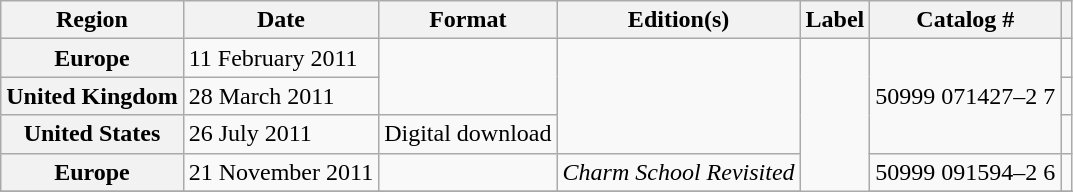<table class="wikitable plainrowheaders">
<tr>
<th scope="col">Region</th>
<th scope="col">Date</th>
<th scope="col">Format</th>
<th scope="col">Edition(s)</th>
<th scope="col">Label</th>
<th scope="col">Catalog #</th>
<th scope="col"></th>
</tr>
<tr>
<th scope="row">Europe</th>
<td>11 February 2011</td>
<td rowspan="2"></td>
<td rowspan="3"></td>
<td rowspan="10"></td>
<td rowspan="3" style="text-align:center;">50999 071427–2 7</td>
<td style="text-align:center;"></td>
</tr>
<tr>
<th scope="row">United Kingdom</th>
<td>28 March 2011</td>
<td style="text-align:center;"></td>
</tr>
<tr>
<th scope="row">United States</th>
<td>26 July 2011</td>
<td>Digital download</td>
<td style="text-align:center;"></td>
</tr>
<tr>
<th scope="row">Europe</th>
<td>21 November 2011</td>
<td></td>
<td><em>Charm School Revisited</em></td>
<td style="text-align:center;">50999 091594–2 6</td>
<td style="text-align:center;"></td>
</tr>
<tr>
</tr>
</table>
